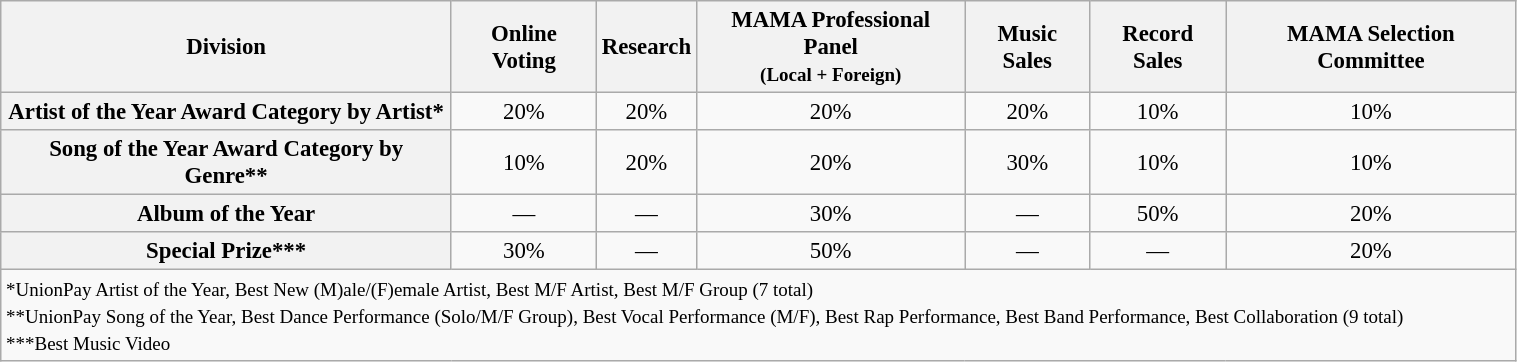<table class="wikitable" style="width:80%; text-align:center; font-size:95%">
<tr>
<th>Division</th>
<th>Online Voting</th>
<th>Research</th>
<th>MAMA Professional Panel <br><small>(Local + Foreign)</small></th>
<th>Music Sales</th>
<th>Record Sales</th>
<th>MAMA Selection Committee</th>
</tr>
<tr>
<th>Artist of the Year Award Category by Artist*</th>
<td>20%</td>
<td>20%</td>
<td>20%</td>
<td>20%</td>
<td>10%</td>
<td>10%</td>
</tr>
<tr>
<th>Song of the Year Award Category by Genre**</th>
<td>10%</td>
<td>20%</td>
<td>20%</td>
<td>30%</td>
<td>10%</td>
<td>10%</td>
</tr>
<tr>
<th>Album of the Year</th>
<td>—</td>
<td>—</td>
<td>30%</td>
<td>—</td>
<td>50%</td>
<td>20%</td>
</tr>
<tr>
<th>Special Prize***</th>
<td>30%</td>
<td>—</td>
<td>50%</td>
<td>—</td>
<td>—</td>
<td>20%</td>
</tr>
<tr>
<td colspan=7 align=left><small>*UnionPay Artist of the Year, Best New (M)ale/(F)emale Artist, Best M/F Artist, Best M/F Group (7 total)<br>**UnionPay Song of the Year, Best Dance Performance (Solo/M/F Group), Best Vocal Performance (M/F), Best Rap Performance, Best Band Performance, Best Collaboration (9 total)<br>***Best Music Video</small></td>
</tr>
</table>
